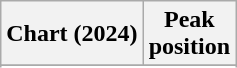<table class="wikitable sortable plainrowheaders" style="text-align:center">
<tr>
<th scope="col">Chart (2024)</th>
<th scope="col">Peak<br>position</th>
</tr>
<tr>
</tr>
<tr>
</tr>
<tr>
</tr>
<tr>
</tr>
<tr>
</tr>
<tr>
</tr>
<tr>
</tr>
<tr>
</tr>
<tr>
</tr>
<tr>
</tr>
</table>
